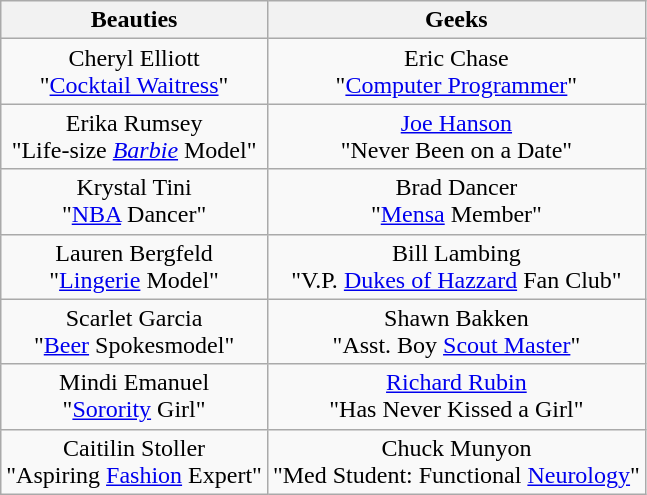<table class="wikitable" style="text-align: center">
<tr>
<th>Beauties</th>
<th>Geeks</th>
</tr>
<tr>
<td>Cheryl Elliott<br> "<a href='#'>Cocktail Waitress</a>"</td>
<td>Eric Chase<br> "<a href='#'>Computer Programmer</a>"</td>
</tr>
<tr>
<td>Erika Rumsey<br> "Life-size <em><a href='#'>Barbie</a></em> Model"</td>
<td><a href='#'>Joe Hanson</a><br> "Never Been on a Date"</td>
</tr>
<tr>
<td>Krystal Tini<br> "<a href='#'>NBA</a> Dancer"</td>
<td>Brad Dancer<br> "<a href='#'>Mensa</a> Member"</td>
</tr>
<tr>
<td>Lauren Bergfeld<br> "<a href='#'>Lingerie</a> Model"</td>
<td>Bill Lambing<br> "V.P. <a href='#'>Dukes of Hazzard</a> Fan Club"</td>
</tr>
<tr>
<td>Scarlet Garcia<br> "<a href='#'>Beer</a> Spokesmodel"</td>
<td>Shawn Bakken<br> "Asst. Boy <a href='#'>Scout Master</a>"</td>
</tr>
<tr>
<td>Mindi Emanuel<br> "<a href='#'>Sorority</a> Girl"</td>
<td><a href='#'>Richard Rubin</a><br> "Has Never Kissed a Girl"</td>
</tr>
<tr>
<td>Caitilin Stoller<br> "Aspiring <a href='#'>Fashion</a> Expert"</td>
<td>Chuck Munyon<br> "Med Student: Functional <a href='#'>Neurology</a>"</td>
</tr>
</table>
